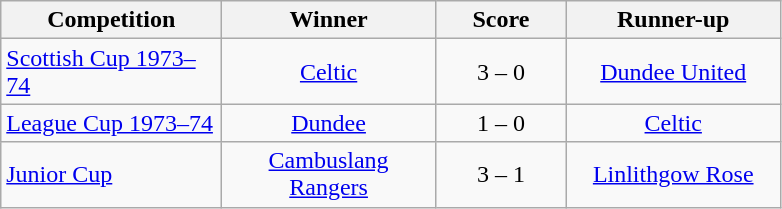<table class="wikitable" style="text-align: center;">
<tr>
<th width=140>Competition</th>
<th width=135>Winner</th>
<th width=80>Score</th>
<th width=135>Runner-up</th>
</tr>
<tr>
<td align=left><a href='#'>Scottish Cup 1973–74</a></td>
<td><a href='#'>Celtic</a></td>
<td align=center>3 – 0</td>
<td><a href='#'>Dundee United</a></td>
</tr>
<tr>
<td align=left><a href='#'>League Cup 1973–74</a></td>
<td><a href='#'>Dundee</a></td>
<td align=center>1 – 0</td>
<td><a href='#'>Celtic</a></td>
</tr>
<tr>
<td align=left><a href='#'>Junior Cup</a></td>
<td><a href='#'>Cambuslang Rangers</a></td>
<td align=center>3 – 1</td>
<td><a href='#'>Linlithgow Rose</a></td>
</tr>
</table>
